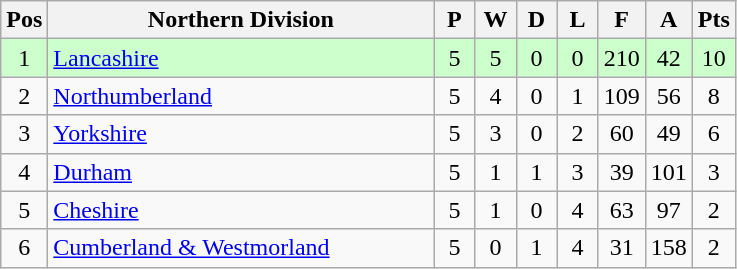<table class="wikitable" style="font-size: 100%">
<tr>
<th width=20>Pos</th>
<th width=250>Northern Division</th>
<th width=20>P</th>
<th width=20>W</th>
<th width=20>D</th>
<th width=20>L</th>
<th width=20>F</th>
<th width=20>A</th>
<th width=20>Pts</th>
</tr>
<tr align=center style="background: #CCFFCC;">
<td>1</td>
<td align="left"><a href='#'>Lancashire</a></td>
<td>5</td>
<td>5</td>
<td>0</td>
<td>0</td>
<td>210</td>
<td>42</td>
<td>10</td>
</tr>
<tr align=center>
<td>2</td>
<td align="left"><a href='#'>Northumberland</a></td>
<td>5</td>
<td>4</td>
<td>0</td>
<td>1</td>
<td>109</td>
<td>56</td>
<td>8</td>
</tr>
<tr align=center>
<td>3</td>
<td align="left"><a href='#'>Yorkshire</a></td>
<td>5</td>
<td>3</td>
<td>0</td>
<td>2</td>
<td>60</td>
<td>49</td>
<td>6</td>
</tr>
<tr align=center>
<td>4</td>
<td align="left"><a href='#'>Durham</a></td>
<td>5</td>
<td>1</td>
<td>1</td>
<td>3</td>
<td>39</td>
<td>101</td>
<td>3</td>
</tr>
<tr align=center>
<td>5</td>
<td align="left"><a href='#'>Cheshire</a></td>
<td>5</td>
<td>1</td>
<td>0</td>
<td>4</td>
<td>63</td>
<td>97</td>
<td>2</td>
</tr>
<tr align=center>
<td>6</td>
<td align="left"><a href='#'>Cumberland & Westmorland</a></td>
<td>5</td>
<td>0</td>
<td>1</td>
<td>4</td>
<td>31</td>
<td>158</td>
<td>2</td>
</tr>
</table>
